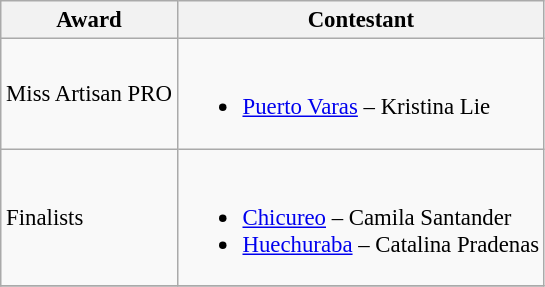<table class="wikitable sortable" style="font-size: 95%;">
<tr>
<th>Award</th>
<th>Contestant</th>
</tr>
<tr>
<td>Miss Artisan PRO</td>
<td><br><ul><li><a href='#'>Puerto Varas</a> – Kristina Lie</li></ul></td>
</tr>
<tr>
<td>Finalists</td>
<td><br><ul><li><a href='#'>Chicureo</a> – Camila Santander</li><li><a href='#'>Huechuraba</a> – Catalina Pradenas</li></ul></td>
</tr>
<tr>
</tr>
</table>
